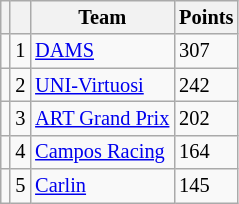<table class="wikitable" style="font-size: 85%;">
<tr>
<th></th>
<th></th>
<th>Team</th>
<th>Points</th>
</tr>
<tr>
<td></td>
<td align="center">1</td>
<td> <a href='#'>DAMS</a></td>
<td>307</td>
</tr>
<tr>
<td></td>
<td align="center">2</td>
<td> <a href='#'>UNI-Virtuosi</a></td>
<td>242</td>
</tr>
<tr>
<td></td>
<td align="center">3</td>
<td> <a href='#'>ART Grand Prix</a></td>
<td>202</td>
</tr>
<tr>
<td></td>
<td align="center">4</td>
<td> <a href='#'>Campos Racing</a></td>
<td>164</td>
</tr>
<tr>
<td></td>
<td align="center">5</td>
<td> <a href='#'>Carlin</a></td>
<td>145</td>
</tr>
</table>
